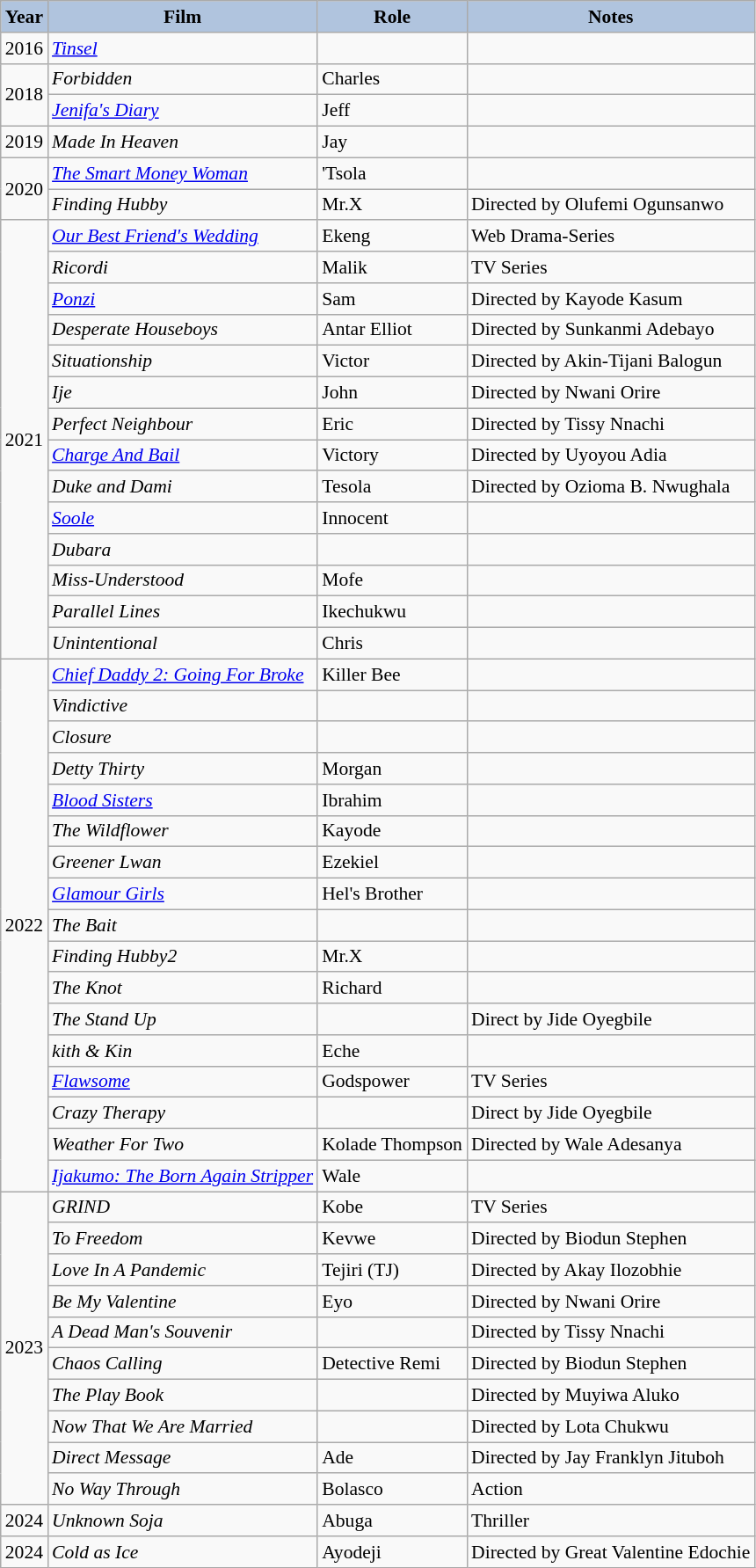<table class="wikitable" style="font-size:90%;">
<tr>
<th style="background:#B0C4DE;">Year</th>
<th style="background:#B0C4DE;">Film</th>
<th style="background:#B0C4DE;">Role</th>
<th style="background:#B0C4DE;">Notes</th>
</tr>
<tr>
<td>2016</td>
<td><em><a href='#'>Tinsel</a></em></td>
<td></td>
<td></td>
</tr>
<tr>
<td rowspan="2">2018</td>
<td><em>Forbidden</em></td>
<td>Charles</td>
<td></td>
</tr>
<tr>
<td><em><a href='#'>Jenifa's Diary</a></em></td>
<td>Jeff</td>
<td></td>
</tr>
<tr>
<td>2019</td>
<td><em>Made In Heaven</em></td>
<td>Jay</td>
<td></td>
</tr>
<tr>
<td rowspan=2>2020</td>
<td><em><a href='#'>The Smart Money Woman</a></em></td>
<td>'Tsola</td>
<td></td>
</tr>
<tr>
<td><em>Finding Hubby</em></td>
<td>Mr.X</td>
<td>Directed by Olufemi Ogunsanwo</td>
</tr>
<tr>
<td rowspan=14>2021</td>
<td><em><a href='#'>Our Best Friend's Wedding</a></em></td>
<td>Ekeng</td>
<td>Web Drama-Series</td>
</tr>
<tr>
<td><em>Ricordi</em></td>
<td>Malik</td>
<td>TV Series</td>
</tr>
<tr>
<td><em><a href='#'>Ponzi</a></em></td>
<td>Sam</td>
<td>Directed by Kayode Kasum</td>
</tr>
<tr>
<td><em>Desperate Houseboys</em></td>
<td>Antar Elliot</td>
<td>Directed by Sunkanmi Adebayo</td>
</tr>
<tr>
<td><em>Situationship</em></td>
<td>Victor</td>
<td>Directed by Akin-Tijani Balogun</td>
</tr>
<tr>
<td><em>Ije</em></td>
<td>John</td>
<td>Directed by Nwani Orire</td>
</tr>
<tr>
<td><em>Perfect Neighbour</em></td>
<td>Eric</td>
<td>Directed by Tissy Nnachi</td>
</tr>
<tr>
<td><em><a href='#'>Charge And Bail</a></em></td>
<td>Victory</td>
<td>Directed by Uyoyou Adia</td>
</tr>
<tr>
<td><em>Duke and Dami</em></td>
<td>Tesola</td>
<td>Directed by Ozioma B. Nwughala</td>
</tr>
<tr>
<td><em><a href='#'>Soole</a></em></td>
<td>Innocent</td>
<td></td>
</tr>
<tr>
<td><em>Dubara</em></td>
<td></td>
<td></td>
</tr>
<tr>
<td><em>Miss-Understood</em></td>
<td>Mofe</td>
<td></td>
</tr>
<tr>
<td><em>Parallel Lines</em></td>
<td>Ikechukwu</td>
<td></td>
</tr>
<tr>
<td><em>Unintentional</em></td>
<td>Chris</td>
<td></td>
</tr>
<tr>
<td rowspan=17>2022</td>
<td><a href='#'><em>Chief Daddy 2: Going For Broke</em></a></td>
<td>Killer Bee</td>
<td></td>
</tr>
<tr>
<td><em>Vindictive</em></td>
<td></td>
<td></td>
</tr>
<tr>
<td><em>Closure</em></td>
<td></td>
<td></td>
</tr>
<tr>
<td><em>Detty Thirty</em></td>
<td>Morgan</td>
<td></td>
</tr>
<tr>
<td><a href='#'><em>Blood Sisters</em></a></td>
<td>Ibrahim</td>
<td></td>
</tr>
<tr>
<td><em>The Wildflower</em></td>
<td>Kayode</td>
<td></td>
</tr>
<tr>
<td><em>Greener Lwan</em></td>
<td>Ezekiel</td>
<td></td>
</tr>
<tr>
<td><em><a href='#'>Glamour Girls</a></em></td>
<td>Hel's Brother</td>
<td></td>
</tr>
<tr>
<td><em>The Bait</em></td>
<td></td>
<td></td>
</tr>
<tr>
<td><em>Finding Hubby2</em></td>
<td>Mr.X</td>
<td></td>
</tr>
<tr>
<td><em>The Knot</em></td>
<td>Richard</td>
<td></td>
</tr>
<tr>
<td><em>The Stand Up</em></td>
<td></td>
<td>Direct by Jide Oyegbile</td>
</tr>
<tr>
<td><em>kith & Kin</em></td>
<td>Eche</td>
<td></td>
</tr>
<tr>
<td><em><a href='#'>Flawsome</a></em></td>
<td>Godspower</td>
<td> TV Series</td>
</tr>
<tr>
<td><em>Crazy Therapy</em></td>
<td></td>
<td>Direct by Jide Oyegbile</td>
</tr>
<tr>
<td><em>Weather For Two</em></td>
<td>Kolade Thompson</td>
<td>Directed by Wale Adesanya</td>
</tr>
<tr>
<td><a href='#'><em>Ijakumo: The Born Again Stripper</em></a></td>
<td>Wale</td>
<td></td>
</tr>
<tr>
<td rowspan="10">2023</td>
<td><em>GRIND</em></td>
<td>Kobe</td>
<td>TV Series</td>
</tr>
<tr>
<td><em>To Freedom</em></td>
<td>Kevwe</td>
<td>Directed by Biodun Stephen</td>
</tr>
<tr>
<td><em>Love In A Pandemic</em></td>
<td>Tejiri (TJ)</td>
<td>Directed by Akay Ilozobhie</td>
</tr>
<tr>
<td><em>Be My Valentine</em></td>
<td>Eyo</td>
<td>Directed by Nwani Orire</td>
</tr>
<tr>
<td><em>A Dead Man's Souvenir</em></td>
<td></td>
<td>Directed by Tissy Nnachi</td>
</tr>
<tr>
<td><em>Chaos Calling</em></td>
<td>Detective Remi</td>
<td>Directed by Biodun Stephen</td>
</tr>
<tr>
<td><em>The Play Book</em></td>
<td></td>
<td>Directed by Muyiwa Aluko</td>
</tr>
<tr>
<td><em>Now That We Are Married</em></td>
<td></td>
<td>Directed by Lota Chukwu</td>
</tr>
<tr>
<td><em>Direct Message</em></td>
<td>Ade</td>
<td>Directed by Jay Franklyn Jituboh</td>
</tr>
<tr>
<td><em>No Way Through</em></td>
<td>Bolasco</td>
<td>Action</td>
</tr>
<tr>
<td>2024</td>
<td><em>Unknown Soja</em></td>
<td>Abuga</td>
<td>Thriller</td>
</tr>
<tr>
<td>2024</td>
<td><em>Cold as Ice</em></td>
<td>Ayodeji</td>
<td>Directed by Great Valentine Edochie</td>
</tr>
</table>
